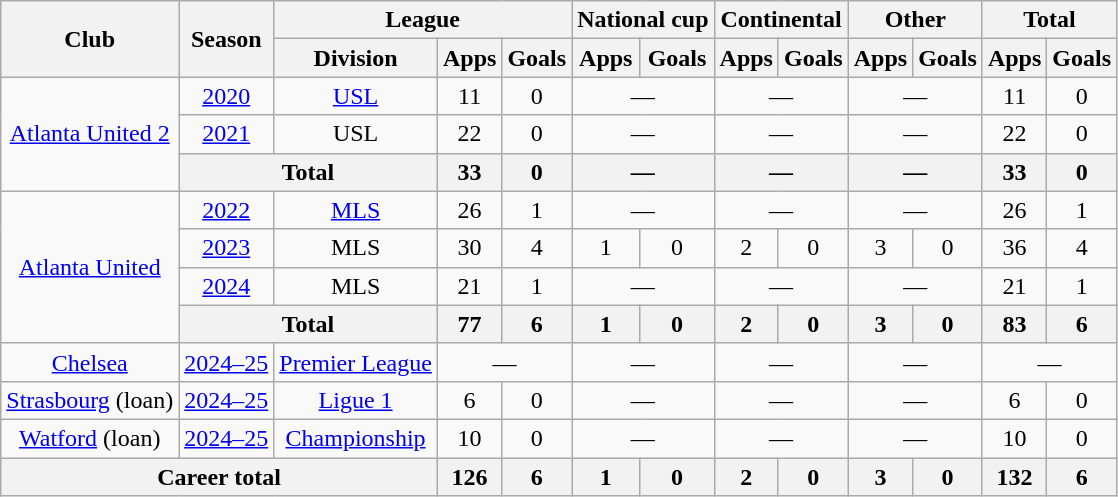<table class=wikitable style=text-align:center>
<tr>
<th rowspan=2>Club</th>
<th rowspan=2>Season</th>
<th colspan=3>League</th>
<th colspan=2>National cup</th>
<th colspan=2>Continental</th>
<th colspan=2>Other</th>
<th colspan=2>Total</th>
</tr>
<tr>
<th>Division</th>
<th>Apps</th>
<th>Goals</th>
<th>Apps</th>
<th>Goals</th>
<th>Apps</th>
<th>Goals</th>
<th>Apps</th>
<th>Goals</th>
<th>Apps</th>
<th>Goals</th>
</tr>
<tr>
<td rowspan=3><a href='#'>Atlanta United 2</a></td>
<td><a href='#'>2020</a></td>
<td><a href='#'>USL</a></td>
<td>11</td>
<td>0</td>
<td colspan=2>—</td>
<td colspan=2>—</td>
<td colspan=2>—</td>
<td>11</td>
<td>0</td>
</tr>
<tr>
<td><a href='#'>2021</a></td>
<td>USL</td>
<td>22</td>
<td>0</td>
<td colspan=2>—</td>
<td colspan=2>—</td>
<td colspan=2>—</td>
<td>22</td>
<td>0</td>
</tr>
<tr>
<th colspan=2>Total</th>
<th>33</th>
<th>0</th>
<th colspan=2>—</th>
<th colspan=2>—</th>
<th colspan=2>—</th>
<th>33</th>
<th>0</th>
</tr>
<tr>
<td rowspan=4><a href='#'>Atlanta United</a></td>
<td><a href='#'>2022</a></td>
<td><a href='#'>MLS</a></td>
<td>26</td>
<td>1</td>
<td colspan=2>—</td>
<td colspan=2>—</td>
<td colspan=2>—</td>
<td>26</td>
<td>1</td>
</tr>
<tr>
<td><a href='#'>2023</a></td>
<td>MLS</td>
<td>30</td>
<td>4</td>
<td>1</td>
<td>0</td>
<td>2</td>
<td>0</td>
<td>3</td>
<td>0</td>
<td>36</td>
<td>4</td>
</tr>
<tr>
<td><a href='#'>2024</a></td>
<td>MLS</td>
<td>21</td>
<td>1</td>
<td colspan=2>—</td>
<td colspan=2>—</td>
<td colspan=2>—</td>
<td>21</td>
<td>1</td>
</tr>
<tr>
<th colspan=2>Total</th>
<th>77</th>
<th>6</th>
<th>1</th>
<th>0</th>
<th>2</th>
<th>0</th>
<th>3</th>
<th>0</th>
<th>83</th>
<th>6</th>
</tr>
<tr>
<td><a href='#'>Chelsea</a></td>
<td><a href='#'>2024–25</a></td>
<td><a href='#'>Premier League</a></td>
<td colspan=2>—</td>
<td colspan=2>—</td>
<td colspan=2>—</td>
<td colspan=2>—</td>
<td colspan=2>—</td>
</tr>
<tr>
<td><a href='#'>Strasbourg</a> (loan)</td>
<td><a href='#'>2024–25</a></td>
<td><a href='#'>Ligue 1</a></td>
<td>6</td>
<td>0</td>
<td colspan=2>—</td>
<td colspan=2>—</td>
<td colspan=2>—</td>
<td>6</td>
<td>0</td>
</tr>
<tr>
<td><a href='#'>Watford</a> (loan)</td>
<td><a href='#'>2024–25</a></td>
<td><a href='#'>Championship</a></td>
<td>10</td>
<td>0</td>
<td colspan=2>—</td>
<td colspan=2>—</td>
<td colspan=2>—</td>
<td>10</td>
<td>0</td>
</tr>
<tr>
<th colspan="3">Career total</th>
<th>126</th>
<th>6</th>
<th>1</th>
<th>0</th>
<th>2</th>
<th>0</th>
<th>3</th>
<th>0</th>
<th>132</th>
<th>6</th>
</tr>
</table>
